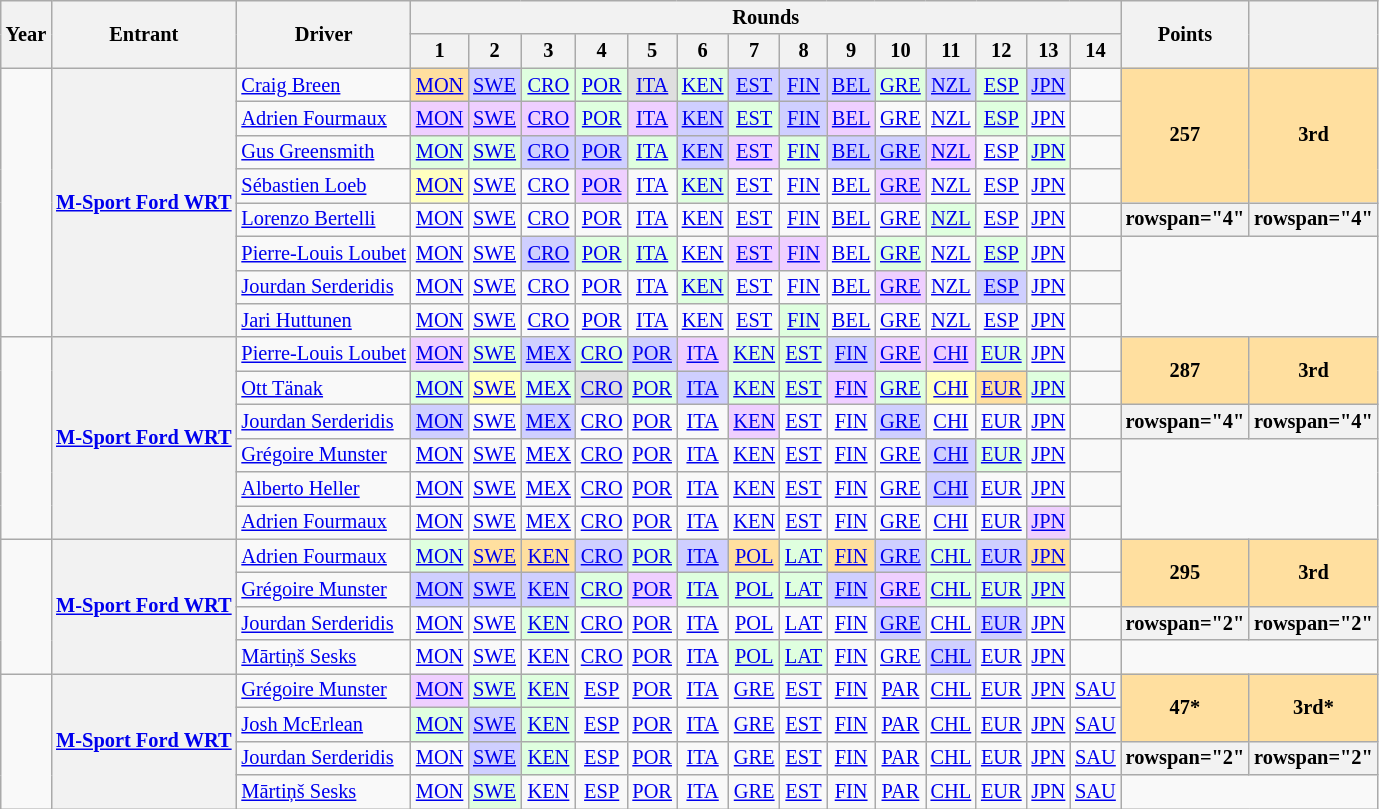<table class="wikitable" style="text-align:center; font-size:85%;">
<tr>
<th rowspan="2">Year</th>
<th rowspan="2">Entrant</th>
<th rowspan="2">Driver</th>
<th colspan="14">Rounds</th>
<th rowspan="2">Points</th>
<th rowspan="2"></th>
</tr>
<tr>
<th>1</th>
<th>2</th>
<th>3</th>
<th>4</th>
<th>5</th>
<th>6</th>
<th>7</th>
<th>8</th>
<th>9</th>
<th>10</th>
<th>11</th>
<th>12</th>
<th>13</th>
<th>14</th>
</tr>
<tr>
<td rowspan="8"></td>
<th rowspan="8"><a href='#'>M-Sport Ford WRT</a></th>
<td style="text-align:left;"> <a href='#'>Craig Breen</a></td>
<td style="background:#FFDF9F;"><a href='#'>MON</a><br></td>
<td style="background:#CFCFFF;"><a href='#'>SWE</a><br></td>
<td style="background:#DFFFDF;"><a href='#'>CRO</a><br></td>
<td style="background:#DFFFDF;"><a href='#'>POR</a><br></td>
<td style="background:#DFDFDF;"><a href='#'>ITA</a><br></td>
<td style="background:#DFFFDF;"><a href='#'>KEN</a><br></td>
<td style="background:#CFCFFF;"><a href='#'>EST</a><br></td>
<td style="background:#CFCFFF;"><a href='#'>FIN</a><br></td>
<td style="background:#CFCFFF;"><a href='#'>BEL</a><br></td>
<td style="background:#DFFFDF;"><a href='#'>GRE</a><br></td>
<td style="background:#CFCFFF;"><a href='#'>NZL</a><br></td>
<td style="background:#DFFFDF;"><a href='#'>ESP</a><br></td>
<td style="background:#CFCFFF;"><a href='#'>JPN</a><br></td>
<td></td>
<th style="background:#FFDF9F;" rowspan="4">257</th>
<th style="background:#FFDF9F;" rowspan="4">3rd</th>
</tr>
<tr>
<td style="text-align:left;"> <a href='#'>Adrien Fourmaux</a></td>
<td style="background:#EFCFFF;"><a href='#'>MON</a><br></td>
<td style="background:#EFCFFF;"><a href='#'>SWE</a><br></td>
<td style="background:#EFCFFF;"><a href='#'>CRO</a><br></td>
<td style="background:#DFFFDF;"><a href='#'>POR</a><br></td>
<td style="background:#EFCFFF;"><a href='#'>ITA</a><br></td>
<td style="background:#CFCFFF;"><a href='#'>KEN</a><br></td>
<td style="background:#DFFFDF;"><a href='#'>EST</a><br></td>
<td style="background:#CFCFFF;"><a href='#'>FIN</a><br></td>
<td style="background:#EFCFFF;"><a href='#'>BEL</a><br></td>
<td><a href='#'>GRE</a><br></td>
<td><a href='#'>NZL</a><br></td>
<td style="background:#DFFFDF;"><a href='#'>ESP</a><br></td>
<td><a href='#'>JPN</a><br></td>
<td></td>
</tr>
<tr>
<td style="text-align:left;"> <a href='#'>Gus Greensmith</a></td>
<td style="background:#DFFFDF;"><a href='#'>MON</a><br></td>
<td style="background:#DFFFDF;"><a href='#'>SWE</a><br></td>
<td style="background:#CFCFFF;"><a href='#'>CRO</a><br></td>
<td style="background:#CFCFFF;"><a href='#'>POR</a><br></td>
<td style="background:#DFFFDF;"><a href='#'>ITA</a><br></td>
<td style="background:#CFCFFF;"><a href='#'>KEN</a><br></td>
<td style="background:#EFCFFF;"><a href='#'>EST</a><br></td>
<td style="background:#DFFFDF;"><a href='#'>FIN</a><br></td>
<td style="background:#CFCFFF;"><a href='#'>BEL</a><br></td>
<td style="background:#CFCFFF;"><a href='#'>GRE</a><br></td>
<td style="background:#EFCFFF;"><a href='#'>NZL</a><br></td>
<td style="background:#EFCFFF,"><a href='#'>ESP</a><br></td>
<td style="background:#DFFFDF;"><a href='#'>JPN</a><br></td>
<td></td>
</tr>
<tr>
<td style="text-align:left;"> <a href='#'>Sébastien Loeb</a></td>
<td style="background:#FFFFBF;"><a href='#'>MON</a><br></td>
<td><a href='#'>SWE</a></td>
<td><a href='#'>CRO</a></td>
<td style="background:#EFCFFF;"><a href='#'>POR</a><br></td>
<td><a href='#'>ITA</a></td>
<td style="background:#DFFFDF;"><a href='#'>KEN</a><br></td>
<td><a href='#'>EST</a></td>
<td><a href='#'>FIN</a></td>
<td><a href='#'>BEL</a></td>
<td style="background:#EFCFFF;"><a href='#'>GRE</a><br></td>
<td><a href='#'>NZL</a></td>
<td><a href='#'>ESP</a></td>
<td><a href='#'>JPN</a></td>
<td></td>
</tr>
<tr>
<td style="text-align:left;"> <a href='#'>Lorenzo Bertelli</a></td>
<td><a href='#'>MON</a></td>
<td><a href='#'>SWE</a><br></td>
<td><a href='#'>CRO</a></td>
<td><a href='#'>POR</a></td>
<td><a href='#'>ITA</a></td>
<td><a href='#'>KEN</a></td>
<td><a href='#'>EST</a></td>
<td><a href='#'>FIN</a></td>
<td><a href='#'>BEL</a></td>
<td><a href='#'>GRE</a></td>
<td style="background:#DFFFDF;"><a href='#'>NZL</a><br></td>
<td><a href='#'>ESP</a></td>
<td><a href='#'>JPN</a></td>
<td></td>
<th>rowspan="4" </th>
<th>rowspan="4" </th>
</tr>
<tr>
<td style="text-align:left;"> <a href='#'>Pierre-Louis Loubet</a></td>
<td><a href='#'>MON</a></td>
<td><a href='#'>SWE</a></td>
<td style="background:#CFCFFF;"><a href='#'>CRO</a><br></td>
<td style="background:#DFFFDF;"><a href='#'>POR</a><br></td>
<td style="background:#DFFFDF;"><a href='#'>ITA</a><br></td>
<td><a href='#'>KEN</a></td>
<td style="background:#EFCFFF;"><a href='#'>EST</a><br></td>
<td style="background:#EFCFFF;"><a href='#'>FIN</a><br></td>
<td><a href='#'>BEL</a></td>
<td style="background:#DFFFDF;"><a href='#'>GRE</a><br></td>
<td><a href='#'>NZL</a></td>
<td style="background:#DFFFDF;"><a href='#'>ESP</a><br></td>
<td><a href='#'>JPN</a></td>
<td></td>
</tr>
<tr>
<td style="text-align:left;"> <a href='#'>Jourdan Serderidis</a></td>
<td><a href='#'>MON</a></td>
<td><a href='#'>SWE</a></td>
<td><a href='#'>CRO</a></td>
<td><a href='#'>POR</a></td>
<td><a href='#'>ITA</a></td>
<td style="background:#DFFFDF;"><a href='#'>KEN</a><br></td>
<td><a href='#'>EST</a></td>
<td><a href='#'>FIN</a></td>
<td><a href='#'>BEL</a></td>
<td style="background:#EFCFFF;"><a href='#'>GRE</a><br></td>
<td><a href='#'>NZL</a></td>
<td style="background:#CFCFFF;"><a href='#'>ESP</a><br></td>
<td><a href='#'>JPN</a><br></td>
<td></td>
</tr>
<tr>
<td style="text-align:left;"> <a href='#'>Jari Huttunen</a></td>
<td><a href='#'>MON</a></td>
<td><a href='#'>SWE</a></td>
<td><a href='#'>CRO</a></td>
<td><a href='#'>POR</a></td>
<td><a href='#'>ITA</a></td>
<td><a href='#'>KEN</a></td>
<td><a href='#'>EST</a></td>
<td style="background:#DFFFDF;"><a href='#'>FIN</a><br></td>
<td><a href='#'>BEL</a></td>
<td><a href='#'>GRE</a></td>
<td><a href='#'>NZL</a></td>
<td><a href='#'>ESP</a></td>
<td><a href='#'>JPN</a></td>
<td></td>
</tr>
<tr>
<td rowspan="6"></td>
<th rowspan="6"><a href='#'>M-Sport Ford WRT</a></th>
<td style="text-align:left;"> <a href='#'>Pierre-Louis Loubet</a></td>
<td style="background:#EFCFFF;"><a href='#'>MON</a><br></td>
<td style="background:#DFFFDF;"><a href='#'>SWE</a><br></td>
<td style="background:#CFCFFF;"><a href='#'>MEX</a><br></td>
<td style="background:#DFFFDF;"><a href='#'>CRO</a><br></td>
<td style="background:#CFCFFF;"><a href='#'>POR</a><br></td>
<td style="background:#EFCFFF;"><a href='#'>ITA</a><br></td>
<td style="background:#DFFFDF;"><a href='#'>KEN</a><br></td>
<td style="background:#DFFFDF;"><a href='#'>EST</a><br></td>
<td style="background:#CFCFFF;"><a href='#'>FIN</a><br></td>
<td style="background:#EFCFFF;"><a href='#'>GRE</a><br></td>
<td style="background:#EFCFFF;"><a href='#'>CHI</a><br></td>
<td style="background:#DFFFDF;"><a href='#'>EUR</a><br></td>
<td><a href='#'>JPN</a></td>
<td></td>
<th style="background:#FFDF9F" rowspan="2">287</th>
<th style="background:#FFDF9F" rowspan="2">3rd</th>
</tr>
<tr>
<td style="text-align:left;"> <a href='#'>Ott Tänak</a></td>
<td style="background:#DFFFDF;"><a href='#'>MON</a><br></td>
<td style="background:#FFFFBF;"><a href='#'>SWE</a><br></td>
<td style="background:#DFFFDF;"><a href='#'>MEX</a><br></td>
<td style="background:#DFDFDF;"><a href='#'>CRO</a><br></td>
<td style="background:#DFFFDF;"><a href='#'>POR</a><br></td>
<td style="background:#CFCFFF;"><a href='#'>ITA</a><br></td>
<td style="background:#DFFFDF;"><a href='#'>KEN</a><br></td>
<td style="background:#DFFFDF;"><a href='#'>EST</a><br></td>
<td style="background:#EFCFFF;"><a href='#'>FIN</a><br></td>
<td style="background:#DFFFDF;"><a href='#'>GRE</a><br></td>
<td style="background:#FFFFBF;"><a href='#'>CHI</a><br></td>
<td style="background:#FFDF9F;"><a href='#'>EUR</a><br></td>
<td style="background:#DFFFDF;"><a href='#'>JPN</a><br></td>
<td></td>
</tr>
<tr>
<td style="text-align:left;"> <a href='#'>Jourdan Serderidis</a></td>
<td style="background:#CFCFFF;"><a href='#'>MON</a><br></td>
<td><a href='#'>SWE</a></td>
<td style="background:#CFCFFF;"><a href='#'>MEX</a><br></td>
<td><a href='#'>CRO</a></td>
<td><a href='#'>POR</a></td>
<td><a href='#'>ITA</a></td>
<td style="background:#EFCFFF;"><a href='#'>KEN</a><br></td>
<td><a href='#'>EST</a></td>
<td><a href='#'>FIN</a></td>
<td style="background:#CFCFFF;"><a href='#'>GRE</a><br></td>
<td><a href='#'>CHI</a></td>
<td><a href='#'>EUR</a></td>
<td><a href='#'>JPN</a></td>
<td></td>
<th>rowspan="4" </th>
<th>rowspan="4" </th>
</tr>
<tr>
<td style="text-align:left;"> <a href='#'>Grégoire Munster</a></td>
<td><a href='#'>MON</a></td>
<td><a href='#'>SWE</a></td>
<td><a href='#'>MEX</a></td>
<td><a href='#'>CRO</a></td>
<td><a href='#'>POR</a></td>
<td><a href='#'>ITA</a></td>
<td><a href='#'>KEN</a></td>
<td><a href='#'>EST</a></td>
<td><a href='#'>FIN</a></td>
<td><a href='#'>GRE</a></td>
<td style="background:#CFCFFF;"><a href='#'>CHI</a><br></td>
<td style="background:#DFFFDF;"><a href='#'>EUR</a><br></td>
<td><a href='#'>JPN</a></td>
<td></td>
</tr>
<tr>
<td style="text-align:left;"> <a href='#'>Alberto Heller</a></td>
<td><a href='#'>MON</a></td>
<td><a href='#'>SWE</a></td>
<td><a href='#'>MEX</a></td>
<td><a href='#'>CRO</a></td>
<td><a href='#'>POR</a></td>
<td><a href='#'>ITA</a></td>
<td><a href='#'>KEN</a></td>
<td><a href='#'>EST</a></td>
<td><a href='#'>FIN</a></td>
<td><a href='#'>GRE</a></td>
<td style="background:#CFCFFF;"><a href='#'>CHI</a><br></td>
<td><a href='#'>EUR</a></td>
<td><a href='#'>JPN</a></td>
<td></td>
</tr>
<tr>
<td style="text-align:left;"> <a href='#'>Adrien Fourmaux</a></td>
<td><a href='#'>MON</a></td>
<td><a href='#'>SWE</a></td>
<td><a href='#'>MEX</a></td>
<td><a href='#'>CRO</a></td>
<td><a href='#'>POR</a></td>
<td><a href='#'>ITA</a></td>
<td><a href='#'>KEN</a></td>
<td><a href='#'>EST</a></td>
<td><a href='#'>FIN</a></td>
<td><a href='#'>GRE</a></td>
<td><a href='#'>CHI</a></td>
<td><a href='#'>EUR</a></td>
<td style="background:#EFCFFF;"><a href='#'>JPN</a><br></td>
<td></td>
</tr>
<tr>
<td rowspan="4"></td>
<th rowspan="4"><a href='#'>M-Sport Ford WRT</a></th>
<td style="text-align:left;"> <a href='#'>Adrien Fourmaux</a></td>
<td style="background:#DFFFDF;"><a href='#'>MON</a><br></td>
<td style="background:#FFDF9F;"><a href='#'>SWE</a><br></td>
<td style="background:#FFDF9F;"><a href='#'>KEN</a><br></td>
<td style="background:#CFCFFF;"><a href='#'>CRO</a><br></td>
<td style="background:#DFFFDF;"><a href='#'>POR</a><br></td>
<td style="background:#CFCFFF;"><a href='#'>ITA</a> <br></td>
<td style="background:#FFDF9F;"><a href='#'>POL</a> <br></td>
<td style="background:#DFFFDF;"><a href='#'>LAT</a><br></td>
<td style="background:#FFDF9F;"><a href='#'>FIN</a> <br></td>
<td style="background:#CFCFFF;"><a href='#'>GRE</a><br></td>
<td style="background:#DFFFDF;"><a href='#'>CHL</a><br></td>
<td style="background:#CFCFFF;"><a href='#'>EUR</a><br></td>
<td style="background:#FFDF9F;"><a href='#'>JPN</a><br></td>
<td></td>
<th style="background:#FFDF9F" rowspan="2">295</th>
<th style="background:#FFDF9F" rowspan="2">3rd</th>
</tr>
<tr>
<td style="text-align:left;"> <a href='#'>Grégoire Munster</a></td>
<td style="background:#CFCFFF;"><a href='#'>MON</a><br></td>
<td style="background:#CFCFFF;"><a href='#'>SWE</a><br></td>
<td style="background:#CFCFFF;"><a href='#'>KEN</a><br></td>
<td style="background:#DFFFDF;"><a href='#'>CRO</a><br></td>
<td style="background:#EFCFFF;"><a href='#'>POR</a><br></td>
<td style="background:#DFFFDF;"><a href='#'>ITA</a><br></td>
<td style="background:#DFFFDF;"><a href='#'>POL</a><br></td>
<td style="background:#DFFFDF;"><a href='#'>LAT</a><br></td>
<td style="background:#CFCFFF;"><a href='#'>FIN</a><br></td>
<td style="background:#EFCFFF;"><a href='#'>GRE</a><br></td>
<td style="background:#DFFFDF;"><a href='#'>CHL</a><br></td>
<td style="background:#DFFFDF;"><a href='#'>EUR</a><br></td>
<td style="background:#DFFFDF;"><a href='#'>JPN</a><br></td>
<td></td>
</tr>
<tr>
<td style="text-align:left;"> <a href='#'>Jourdan Serderidis</a></td>
<td><a href='#'>MON</a></td>
<td><a href='#'>SWE</a></td>
<td style="background:#DFFFDF;"><a href='#'>KEN</a><br></td>
<td><a href='#'>CRO</a></td>
<td><a href='#'>POR</a></td>
<td><a href='#'>ITA</a></td>
<td><a href='#'>POL</a></td>
<td><a href='#'>LAT</a></td>
<td><a href='#'>FIN</a></td>
<td style="background:#CFCFFF;"><a href='#'>GRE</a><br></td>
<td><a href='#'>CHL</a></td>
<td style="background:#CFCFFF;"><a href='#'>EUR</a><br></td>
<td><a href='#'>JPN</a></td>
<td></td>
<th>rowspan="2" </th>
<th>rowspan="2" </th>
</tr>
<tr>
<td style="text-align:left;"> <a href='#'>Mārtiņš Sesks</a></td>
<td><a href='#'>MON</a></td>
<td><a href='#'>SWE</a></td>
<td><a href='#'>KEN</a></td>
<td><a href='#'>CRO</a></td>
<td><a href='#'>POR</a></td>
<td><a href='#'>ITA</a></td>
<td style="background:#DFFFDF;"><a href='#'>POL</a><br></td>
<td style="background:#DFFFDF;"><a href='#'>LAT</a><br></td>
<td><a href='#'>FIN</a></td>
<td><a href='#'>GRE</a></td>
<td style="background:#CFCFFF;"><a href='#'>CHL</a><br></td>
<td><a href='#'>EUR</a></td>
<td><a href='#'>JPN</a></td>
<td></td>
</tr>
<tr>
<td rowspan="4"></td>
<th rowspan="4"><a href='#'>M-Sport Ford WRT</a></th>
<td style="text-align:left;"> <a href='#'>Grégoire Munster</a></td>
<td style="background:#EFCFFF;"><a href='#'>MON</a><br></td>
<td style="background:#DFFFDF;"><a href='#'>SWE</a><br></td>
<td style="background:#DFFFDF;"><a href='#'>KEN</a><br></td>
<td><a href='#'>ESP</a></td>
<td><a href='#'>POR</a></td>
<td><a href='#'>ITA</a></td>
<td><a href='#'>GRE</a></td>
<td><a href='#'>EST</a></td>
<td><a href='#'>FIN</a></td>
<td><a href='#'>PAR</a></td>
<td><a href='#'>CHL</a></td>
<td><a href='#'>EUR</a></td>
<td><a href='#'>JPN</a></td>
<td><a href='#'>SAU</a></td>
<th style="background:#FFDF9F" rowspan="2">47*</th>
<th style="background:#FFDF9F" rowspan="2">3rd*</th>
</tr>
<tr>
<td style="text-align:left;"> <a href='#'>Josh McErlean</a></td>
<td style="background:#DFFFDF;"><a href='#'>MON</a><br></td>
<td style="background:#CFCFFF;"><a href='#'>SWE</a><br></td>
<td style="background:#DFFFDF;"><a href='#'>KEN</a><br></td>
<td><a href='#'>ESP</a></td>
<td><a href='#'>POR</a></td>
<td><a href='#'>ITA</a></td>
<td><a href='#'>GRE</a></td>
<td><a href='#'>EST</a></td>
<td><a href='#'>FIN</a></td>
<td><a href='#'>PAR</a></td>
<td><a href='#'>CHL</a></td>
<td><a href='#'>EUR</a></td>
<td><a href='#'>JPN</a></td>
<td><a href='#'>SAU</a></td>
</tr>
<tr>
<td style="text-align:left;"> <a href='#'>Jourdan Serderidis</a></td>
<td><a href='#'>MON</a></td>
<td style="background:#CFCFFF;"><a href='#'>SWE</a><br></td>
<td style="background:#DFFFDF;"><a href='#'>KEN</a><br></td>
<td><a href='#'>ESP</a></td>
<td><a href='#'>POR</a></td>
<td><a href='#'>ITA</a></td>
<td><a href='#'>GRE</a></td>
<td><a href='#'>EST</a></td>
<td><a href='#'>FIN</a></td>
<td><a href='#'>PAR</a></td>
<td><a href='#'>CHL</a></td>
<td><a href='#'>EUR</a></td>
<td><a href='#'>JPN</a></td>
<td><a href='#'>SAU</a></td>
<th>rowspan="2" </th>
<th>rowspan="2" </th>
</tr>
<tr>
<td style="text-align:left;"> <a href='#'>Mārtiņš Sesks</a></td>
<td><a href='#'>MON</a></td>
<td style="background:#DFFFDF;"><a href='#'>SWE</a><br></td>
<td><a href='#'>KEN</a></td>
<td><a href='#'>ESP</a></td>
<td><a href='#'>POR</a></td>
<td><a href='#'>ITA</a></td>
<td><a href='#'>GRE</a></td>
<td><a href='#'>EST</a></td>
<td><a href='#'>FIN</a></td>
<td><a href='#'>PAR</a></td>
<td><a href='#'>CHL</a></td>
<td><a href='#'>EUR</a></td>
<td><a href='#'>JPN</a></td>
<td><a href='#'>SAU</a></td>
</tr>
</table>
